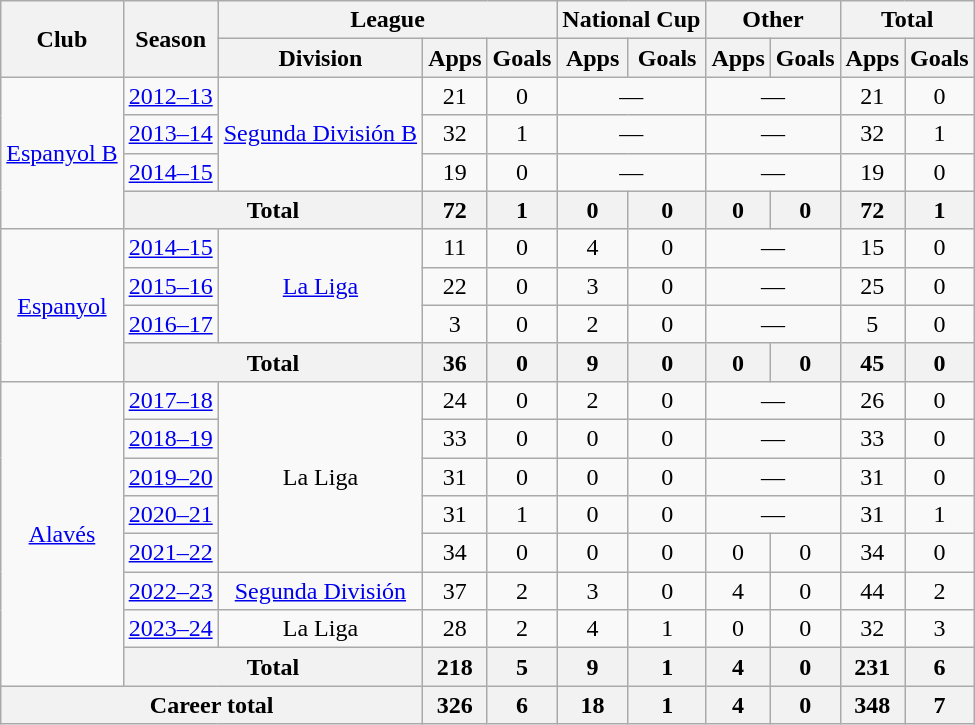<table class="wikitable" style="text-align:center">
<tr>
<th rowspan="2">Club</th>
<th rowspan="2">Season</th>
<th colspan="3">League</th>
<th colspan="2">National Cup</th>
<th colspan="2">Other</th>
<th colspan="2">Total</th>
</tr>
<tr>
<th>Division</th>
<th>Apps</th>
<th>Goals</th>
<th>Apps</th>
<th>Goals</th>
<th>Apps</th>
<th>Goals</th>
<th>Apps</th>
<th>Goals</th>
</tr>
<tr>
<td rowspan="4"><a href='#'>Espanyol B</a></td>
<td><a href='#'>2012–13</a></td>
<td rowspan="3"><a href='#'>Segunda División B</a></td>
<td>21</td>
<td>0</td>
<td colspan="2">—</td>
<td colspan="2">—</td>
<td>21</td>
<td>0</td>
</tr>
<tr>
<td><a href='#'>2013–14</a></td>
<td>32</td>
<td>1</td>
<td colspan="2">—</td>
<td colspan="2">—</td>
<td>32</td>
<td>1</td>
</tr>
<tr>
<td><a href='#'>2014–15</a></td>
<td>19</td>
<td>0</td>
<td colspan="2">—</td>
<td colspan="2">—</td>
<td>19</td>
<td>0</td>
</tr>
<tr>
<th colspan="2">Total</th>
<th>72</th>
<th>1</th>
<th>0</th>
<th>0</th>
<th>0</th>
<th>0</th>
<th>72</th>
<th>1</th>
</tr>
<tr>
<td rowspan="4"><a href='#'>Espanyol</a></td>
<td><a href='#'>2014–15</a></td>
<td rowspan="3"><a href='#'>La Liga</a></td>
<td>11</td>
<td>0</td>
<td>4</td>
<td>0</td>
<td colspan="2">—</td>
<td>15</td>
<td>0</td>
</tr>
<tr>
<td><a href='#'>2015–16</a></td>
<td>22</td>
<td>0</td>
<td>3</td>
<td>0</td>
<td colspan="2">—</td>
<td>25</td>
<td>0</td>
</tr>
<tr>
<td><a href='#'>2016–17</a></td>
<td>3</td>
<td>0</td>
<td>2</td>
<td>0</td>
<td colspan="2">—</td>
<td>5</td>
<td>0</td>
</tr>
<tr>
<th colspan="2">Total</th>
<th>36</th>
<th>0</th>
<th>9</th>
<th>0</th>
<th>0</th>
<th>0</th>
<th>45</th>
<th>0</th>
</tr>
<tr>
<td rowspan="8"><a href='#'>Alavés</a></td>
<td><a href='#'>2017–18</a></td>
<td rowspan="5">La Liga</td>
<td>24</td>
<td>0</td>
<td>2</td>
<td>0</td>
<td colspan="2">—</td>
<td>26</td>
<td>0</td>
</tr>
<tr>
<td><a href='#'>2018–19</a></td>
<td>33</td>
<td>0</td>
<td>0</td>
<td>0</td>
<td colspan="2">—</td>
<td>33</td>
<td>0</td>
</tr>
<tr>
<td><a href='#'>2019–20</a></td>
<td>31</td>
<td>0</td>
<td>0</td>
<td>0</td>
<td colspan="2">—</td>
<td>31</td>
<td>0</td>
</tr>
<tr>
<td><a href='#'>2020–21</a></td>
<td>31</td>
<td>1</td>
<td>0</td>
<td>0</td>
<td colspan="2">—</td>
<td>31</td>
<td>1</td>
</tr>
<tr>
<td><a href='#'>2021–22</a></td>
<td>34</td>
<td>0</td>
<td>0</td>
<td>0</td>
<td>0</td>
<td>0</td>
<td>34</td>
<td>0</td>
</tr>
<tr>
<td><a href='#'>2022–23</a></td>
<td><a href='#'>Segunda División</a></td>
<td>37</td>
<td>2</td>
<td>3</td>
<td>0</td>
<td>4</td>
<td>0</td>
<td>44</td>
<td>2</td>
</tr>
<tr>
<td><a href='#'>2023–24</a></td>
<td>La Liga</td>
<td>28</td>
<td>2</td>
<td>4</td>
<td>1</td>
<td>0</td>
<td>0</td>
<td>32</td>
<td>3</td>
</tr>
<tr>
<th colspan="2">Total</th>
<th>218</th>
<th>5</th>
<th>9</th>
<th>1</th>
<th>4</th>
<th>0</th>
<th>231</th>
<th>6</th>
</tr>
<tr>
<th colspan="3">Career total</th>
<th>326</th>
<th>6</th>
<th>18</th>
<th>1</th>
<th>4</th>
<th>0</th>
<th>348</th>
<th>7</th>
</tr>
</table>
